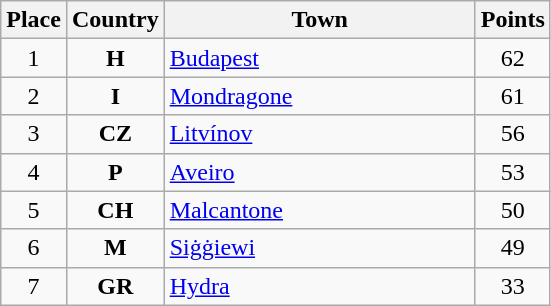<table class="wikitable" style="text-align;">
<tr>
<th width="25">Place</th>
<th width="25">Country</th>
<th width="200">Town</th>
<th width="25">Points</th>
</tr>
<tr>
<td align="center">1</td>
<td align="center"><strong>H</strong></td>
<td align="left"><a href='#'>Budapest</a></td>
<td align="center">62</td>
</tr>
<tr>
<td align="center">2</td>
<td align="center"><strong>I</strong></td>
<td align="left"><a href='#'>Mondragone</a></td>
<td align="center">61</td>
</tr>
<tr>
<td align="center">3</td>
<td align="center"><strong>CZ</strong></td>
<td align="left"><a href='#'>Litvínov</a></td>
<td align="center">56</td>
</tr>
<tr>
<td align="center">4</td>
<td align="center"><strong>P</strong></td>
<td align="left"><a href='#'>Aveiro</a></td>
<td align="center">53</td>
</tr>
<tr>
<td align="center">5</td>
<td align="center"><strong>CH</strong></td>
<td align="left"><a href='#'>Malcantone</a></td>
<td align="center">50</td>
</tr>
<tr>
<td align="center">6</td>
<td align="center"><strong>M</strong></td>
<td align="left"><a href='#'>Siġġiewi</a></td>
<td align="center">49</td>
</tr>
<tr>
<td align="center">7</td>
<td align="center"><strong>GR</strong></td>
<td align="left"><a href='#'>Hydra</a></td>
<td align="center">33</td>
</tr>
</table>
